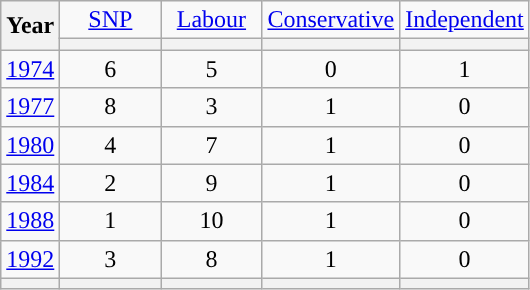<table class=wikitable style=text-align:center>
<tr>
<th rowspan=2>Year</th>
<td width="60"><a href='#'>SNP</a></td>
<td width="60"><a href='#'>Labour</a></td>
<td width="60"><a href='#'>Conservative</a></td>
<td width="60"><a href='#'>Independent</a></td>
</tr>
<tr>
<th style="background-color: "></th>
<th style="background-color: "></th>
<th style="background-color: "></th>
<th style="background-color: "></th>
</tr>
<tr>
<td><a href='#'>1974</a></td>
<td>6</td>
<td>5</td>
<td>0</td>
<td>1</td>
</tr>
<tr>
<td><a href='#'>1977</a></td>
<td>8</td>
<td>3</td>
<td>1</td>
<td>0</td>
</tr>
<tr>
<td><a href='#'>1980</a></td>
<td>4</td>
<td>7</td>
<td>1</td>
<td>0</td>
</tr>
<tr>
<td><a href='#'>1984</a></td>
<td>2</td>
<td>9</td>
<td>1</td>
<td>0</td>
</tr>
<tr>
<td><a href='#'>1988</a></td>
<td>1</td>
<td>10</td>
<td>1</td>
<td>0</td>
</tr>
<tr>
<td><a href='#'>1992</a></td>
<td>3</td>
<td>8</td>
<td>1</td>
<td>0</td>
</tr>
<tr>
<th></th>
<th style="background-color: "></th>
<th style="background-color: "></th>
<th style="background-color: "></th>
<th style="background-color: "></th>
</tr>
</table>
